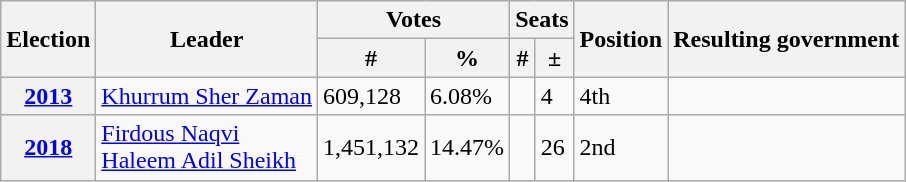<table class="wikitable sortable">
<tr>
<th rowspan=2>Election</th>
<th rowspan=2>Leader</th>
<th colspan=2>Votes</th>
<th colspan=2>Seats</th>
<th rowspan=2>Position</th>
<th rowspan=2>Resulting government</th>
</tr>
<tr>
<th>#</th>
<th>%</th>
<th>#</th>
<th>±</th>
</tr>
<tr>
<th><a href='#'>2013</a></th>
<td><a href='#'>Khurrum Sher Zaman</a></td>
<td>609,128</td>
<td>6.08%</td>
<td></td>
<td> 4</td>
<td>4th</td>
<td></td>
</tr>
<tr>
<th><a href='#'>2018</a></th>
<td><a href='#'>Firdous Naqvi</a> <br><a href='#'>Haleem Adil Sheikh</a></td>
<td>1,451,132</td>
<td>14.47%</td>
<td></td>
<td> 26</td>
<td>2nd</td>
<td></td>
</tr>
</table>
